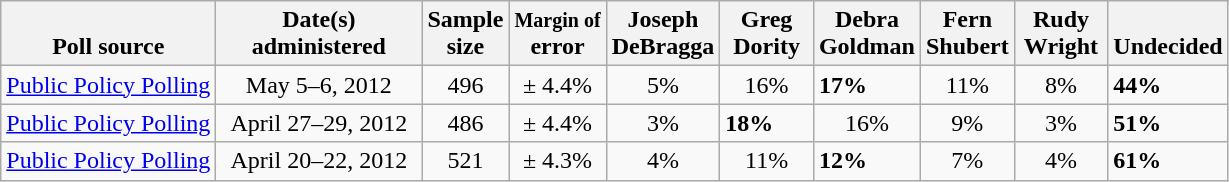<table class="wikitable">
<tr valign= bottom>
<th>Poll source</th>
<th style="width:130px;">Date(s)<br>administered</th>
<th class=small>Sample<br>size</th>
<th><small>Margin of</small><br>error</th>
<th style="width:55px;">Joseph<br>DeBragga</th>
<th style="width:55px;">Greg<br>Dority</th>
<th style="width:55px;">Debra<br>Goldman</th>
<th style="width:55px;">Fern<br>Shubert</th>
<th style="width:55px;">Rudy<br>Wright</th>
<th style="width:55px;">Undecided</th>
</tr>
<tr>
<td><a href='#'>Public Policy Polling</a></td>
<td align=center>May 5–6, 2012</td>
<td align=center>496</td>
<td align=center>± 4.4%</td>
<td align=center>5%</td>
<td align=center>16%</td>
<td><strong>17%</strong></td>
<td align=center>11%</td>
<td align=center>8%</td>
<td><strong>44%</strong></td>
</tr>
<tr>
<td><a href='#'>Public Policy Polling</a></td>
<td align=center>April 27–29, 2012</td>
<td align=center>486</td>
<td align=center>± 4.4%</td>
<td align=center>3%</td>
<td><strong>18%</strong></td>
<td align=center>16%</td>
<td align=center>9%</td>
<td align=center>3%</td>
<td><strong>51%</strong></td>
</tr>
<tr>
<td><a href='#'>Public Policy Polling</a></td>
<td align=center>April 20–22, 2012</td>
<td align=center>521</td>
<td align=center>± 4.3%</td>
<td align=center>4%</td>
<td align=center>11%</td>
<td><strong>12%</strong></td>
<td align=center>7%</td>
<td align=center>4%</td>
<td><strong>61%</strong></td>
</tr>
</table>
